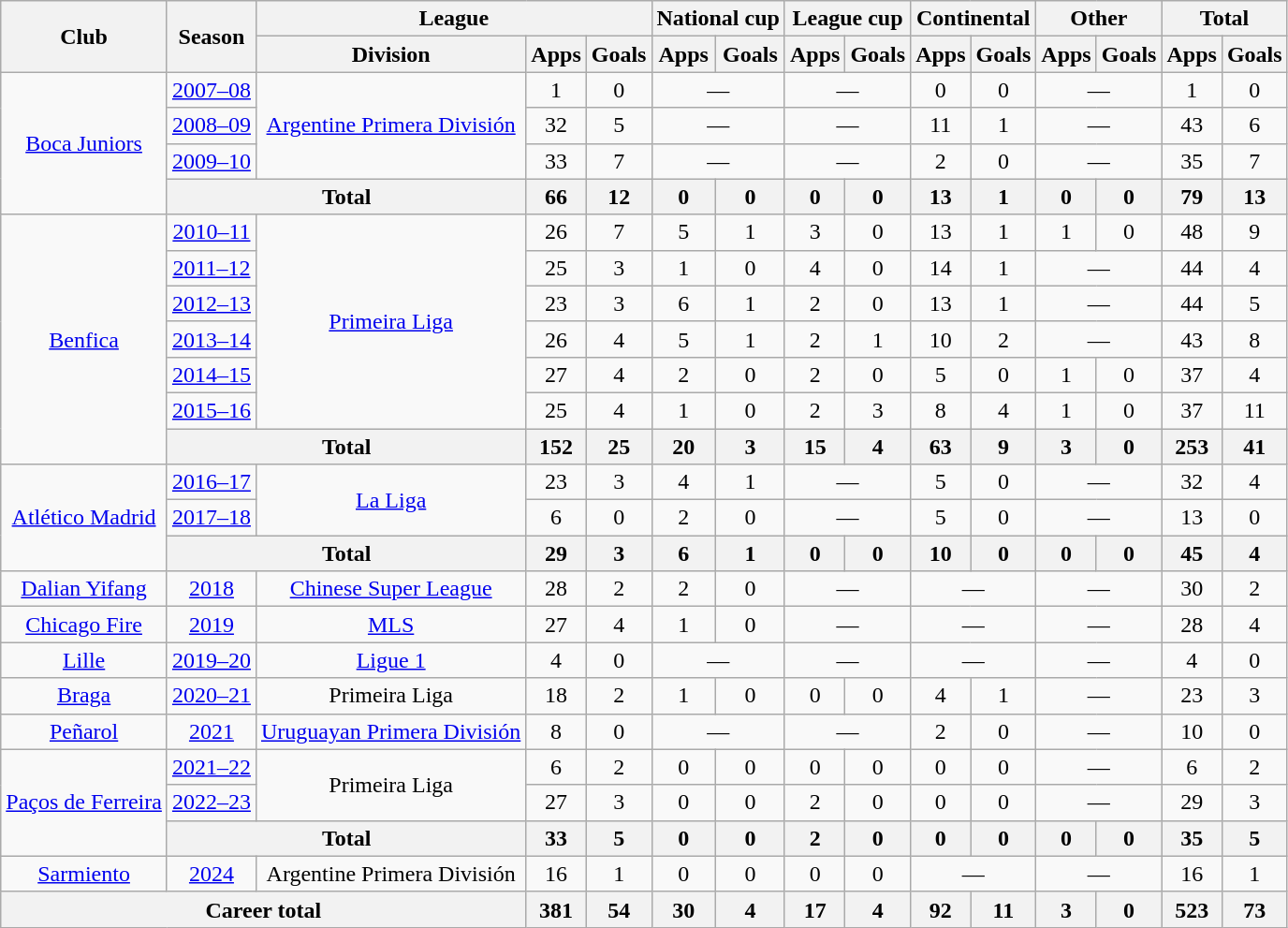<table class="wikitable" style="text-align:center">
<tr>
<th rowspan="2">Club</th>
<th rowspan="2">Season</th>
<th colspan="3">League</th>
<th colspan="2">National cup</th>
<th colspan="2">League cup</th>
<th colspan="2">Continental</th>
<th colspan="2">Other</th>
<th colspan="2">Total</th>
</tr>
<tr>
<th>Division</th>
<th>Apps</th>
<th>Goals</th>
<th>Apps</th>
<th>Goals</th>
<th>Apps</th>
<th>Goals</th>
<th>Apps</th>
<th>Goals</th>
<th>Apps</th>
<th>Goals</th>
<th>Apps</th>
<th>Goals</th>
</tr>
<tr>
<td rowspan="4"><a href='#'>Boca Juniors</a></td>
<td><a href='#'>2007–08</a></td>
<td rowspan=3"><a href='#'>Argentine Primera División</a></td>
<td>1</td>
<td>0</td>
<td colspan="2">—</td>
<td colspan="2">—</td>
<td>0</td>
<td>0</td>
<td colspan="2">—</td>
<td>1</td>
<td>0</td>
</tr>
<tr>
<td><a href='#'>2008–09</a></td>
<td>32</td>
<td>5</td>
<td colspan="2">—</td>
<td colspan="2">—</td>
<td>11</td>
<td>1</td>
<td colspan="2">—</td>
<td>43</td>
<td colspan="2">6</td>
</tr>
<tr>
<td><a href='#'>2009–10</a></td>
<td>33</td>
<td>7</td>
<td colspan="2">—</td>
<td colspan="2">—</td>
<td>2</td>
<td>0</td>
<td colspan="2">—</td>
<td>35</td>
<td colspan="2">7</td>
</tr>
<tr>
<th colspan="2">Total</th>
<th>66</th>
<th>12</th>
<th>0</th>
<th>0</th>
<th>0</th>
<th>0</th>
<th>13</th>
<th>1</th>
<th>0</th>
<th>0</th>
<th>79</th>
<th>13</th>
</tr>
<tr>
<td rowspan="7"><a href='#'>Benfica</a></td>
<td><a href='#'>2010–11</a></td>
<td rowspan="6"><a href='#'>Primeira Liga</a></td>
<td>26</td>
<td>7</td>
<td>5</td>
<td>1</td>
<td>3</td>
<td>0</td>
<td>13</td>
<td>1</td>
<td>1</td>
<td>0</td>
<td>48</td>
<td>9</td>
</tr>
<tr>
<td><a href='#'>2011–12</a></td>
<td>25</td>
<td>3</td>
<td>1</td>
<td>0</td>
<td>4</td>
<td>0</td>
<td>14</td>
<td>1</td>
<td colspan="2">—</td>
<td>44</td>
<td>4</td>
</tr>
<tr>
<td><a href='#'>2012–13</a></td>
<td>23</td>
<td>3</td>
<td>6</td>
<td>1</td>
<td>2</td>
<td>0</td>
<td>13</td>
<td>1</td>
<td colspan="2">—</td>
<td>44</td>
<td>5</td>
</tr>
<tr>
<td><a href='#'>2013–14</a></td>
<td>26</td>
<td>4</td>
<td>5</td>
<td>1</td>
<td>2</td>
<td>1</td>
<td>10</td>
<td>2</td>
<td colspan="2">—</td>
<td>43</td>
<td>8</td>
</tr>
<tr>
<td><a href='#'>2014–15</a></td>
<td>27</td>
<td>4</td>
<td>2</td>
<td>0</td>
<td>2</td>
<td>0</td>
<td>5</td>
<td>0</td>
<td>1</td>
<td>0</td>
<td>37</td>
<td>4</td>
</tr>
<tr>
<td><a href='#'>2015–16</a></td>
<td>25</td>
<td>4</td>
<td>1</td>
<td>0</td>
<td>2</td>
<td>3</td>
<td>8</td>
<td>4</td>
<td>1</td>
<td>0</td>
<td>37</td>
<td>11</td>
</tr>
<tr>
<th colspan="2">Total</th>
<th>152</th>
<th>25</th>
<th>20</th>
<th>3</th>
<th>15</th>
<th>4</th>
<th>63</th>
<th>9</th>
<th>3</th>
<th>0</th>
<th>253</th>
<th>41</th>
</tr>
<tr>
<td rowspan="3"><a href='#'>Atlético Madrid</a></td>
<td><a href='#'>2016–17</a></td>
<td rowspan="2"><a href='#'>La Liga</a></td>
<td>23</td>
<td>3</td>
<td>4</td>
<td>1</td>
<td colspan="2">—</td>
<td>5</td>
<td>0</td>
<td colspan="2">—</td>
<td>32</td>
<td>4</td>
</tr>
<tr>
<td><a href='#'>2017–18</a></td>
<td>6</td>
<td>0</td>
<td>2</td>
<td>0</td>
<td colspan="2">—</td>
<td>5</td>
<td>0</td>
<td colspan="2">—</td>
<td>13</td>
<td>0</td>
</tr>
<tr>
<th colspan="2">Total</th>
<th>29</th>
<th>3</th>
<th>6</th>
<th>1</th>
<th>0</th>
<th>0</th>
<th>10</th>
<th>0</th>
<th>0</th>
<th>0</th>
<th>45</th>
<th>4</th>
</tr>
<tr>
<td><a href='#'>Dalian Yifang</a></td>
<td><a href='#'>2018</a></td>
<td><a href='#'>Chinese Super League</a></td>
<td>28</td>
<td>2</td>
<td>2</td>
<td>0</td>
<td colspan="2">—</td>
<td colspan="2">—</td>
<td colspan="2">—</td>
<td>30</td>
<td>2</td>
</tr>
<tr>
<td><a href='#'>Chicago Fire</a></td>
<td><a href='#'>2019</a></td>
<td><a href='#'>MLS</a></td>
<td>27</td>
<td>4</td>
<td>1</td>
<td>0</td>
<td colspan="2">—</td>
<td colspan="2">—</td>
<td colspan="2">—</td>
<td>28</td>
<td>4</td>
</tr>
<tr>
<td><a href='#'>Lille</a></td>
<td><a href='#'>2019–20</a></td>
<td><a href='#'>Ligue 1</a></td>
<td>4</td>
<td>0</td>
<td colspan="2">—</td>
<td colspan="2">—</td>
<td colspan="2">—</td>
<td colspan="2">—</td>
<td>4</td>
<td>0</td>
</tr>
<tr>
<td><a href='#'>Braga</a></td>
<td><a href='#'>2020–21</a></td>
<td>Primeira Liga</td>
<td>18</td>
<td>2</td>
<td>1</td>
<td>0</td>
<td>0</td>
<td>0</td>
<td>4</td>
<td>1</td>
<td colspan="2">—</td>
<td>23</td>
<td>3</td>
</tr>
<tr>
<td><a href='#'>Peñarol</a></td>
<td><a href='#'>2021</a></td>
<td><a href='#'>Uruguayan Primera División</a></td>
<td>8</td>
<td>0</td>
<td colspan="2">—</td>
<td colspan="2">—</td>
<td>2</td>
<td>0</td>
<td colspan="2">—</td>
<td>10</td>
<td>0</td>
</tr>
<tr>
<td rowspan="3"><a href='#'>Paços de Ferreira</a></td>
<td><a href='#'>2021–22</a></td>
<td rowspan="2">Primeira Liga</td>
<td>6</td>
<td>2</td>
<td>0</td>
<td>0</td>
<td>0</td>
<td>0</td>
<td>0</td>
<td>0</td>
<td colspan="2">—</td>
<td>6</td>
<td>2</td>
</tr>
<tr>
<td><a href='#'>2022–23</a></td>
<td>27</td>
<td>3</td>
<td>0</td>
<td>0</td>
<td>2</td>
<td>0</td>
<td>0</td>
<td>0</td>
<td colspan="2">—</td>
<td>29</td>
<td>3</td>
</tr>
<tr>
<th colspan="2">Total</th>
<th>33</th>
<th>5</th>
<th>0</th>
<th>0</th>
<th>2</th>
<th>0</th>
<th>0</th>
<th>0</th>
<th>0</th>
<th>0</th>
<th>35</th>
<th>5</th>
</tr>
<tr>
<td><a href='#'>Sarmiento</a></td>
<td><a href='#'>2024</a></td>
<td>Argentine Primera División</td>
<td>16</td>
<td>1</td>
<td>0</td>
<td>0</td>
<td>0</td>
<td>0</td>
<td colspan="2">—</td>
<td colspan="2">—</td>
<td>16</td>
<td>1</td>
</tr>
<tr>
<th colspan="3">Career total</th>
<th>381</th>
<th>54</th>
<th>30</th>
<th>4</th>
<th>17</th>
<th>4</th>
<th>92</th>
<th>11</th>
<th>3</th>
<th>0</th>
<th>523</th>
<th>73</th>
</tr>
</table>
